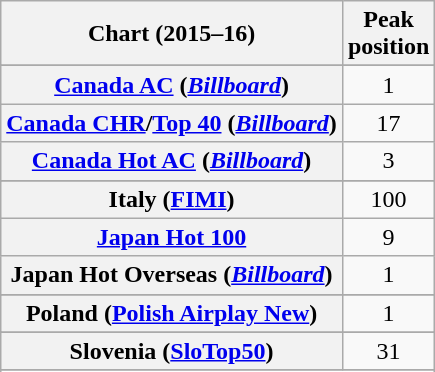<table class="wikitable sortable plainrowheaders" style="text-align:center">
<tr>
<th scope="col">Chart (2015–16)</th>
<th scope="col">Peak<br>position</th>
</tr>
<tr>
</tr>
<tr>
</tr>
<tr>
</tr>
<tr>
</tr>
<tr>
</tr>
<tr>
<th scope="row"><a href='#'>Canada AC</a> (<a href='#'><em>Billboard</em></a>)</th>
<td>1</td>
</tr>
<tr>
<th scope="row"><a href='#'>Canada CHR</a>/<a href='#'>Top 40</a> (<a href='#'><em>Billboard</em></a>)</th>
<td>17</td>
</tr>
<tr>
<th scope="row"><a href='#'>Canada Hot AC</a> (<a href='#'><em>Billboard</em></a>)</th>
<td>3</td>
</tr>
<tr>
</tr>
<tr>
</tr>
<tr>
</tr>
<tr>
</tr>
<tr>
</tr>
<tr>
</tr>
<tr>
</tr>
<tr>
<th scope="row">Italy (<a href='#'>FIMI</a>)</th>
<td>100</td>
</tr>
<tr>
<th scope="row"><a href='#'>Japan Hot 100</a></th>
<td>9</td>
</tr>
<tr>
<th scope="row">Japan Hot Overseas (<em><a href='#'>Billboard</a></em>)</th>
<td>1</td>
</tr>
<tr>
</tr>
<tr>
</tr>
<tr>
</tr>
<tr>
<th scope="row">Poland (<a href='#'>Polish Airplay New</a>)</th>
<td align="center">1</td>
</tr>
<tr>
</tr>
<tr>
</tr>
<tr>
</tr>
<tr>
<th scope="row">Slovenia (<a href='#'>SloTop50</a>)</th>
<td>31</td>
</tr>
<tr>
</tr>
<tr>
</tr>
<tr>
</tr>
<tr>
</tr>
<tr>
</tr>
<tr>
</tr>
<tr>
</tr>
<tr>
</tr>
</table>
